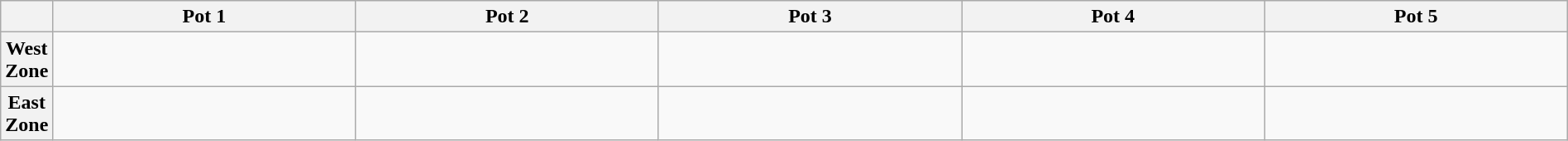<table class="wikitable" style="width:100%;">
<tr>
<th></th>
<th width=20%>Pot 1</th>
<th width=20%>Pot 2</th>
<th width=20%>Pot 3</th>
<th width=20%>Pot 4</th>
<th width=20%>Pot 5</th>
</tr>
<tr>
<th>West Zone</th>
<td valign=top></td>
<td valign=top></td>
<td valign=top></td>
<td valign=top></td>
<td valign=top></td>
</tr>
<tr>
<th>East Zone</th>
<td valign=top></td>
<td valign=top></td>
<td valign=top></td>
<td valign=top></td>
<td valign=top></td>
</tr>
</table>
